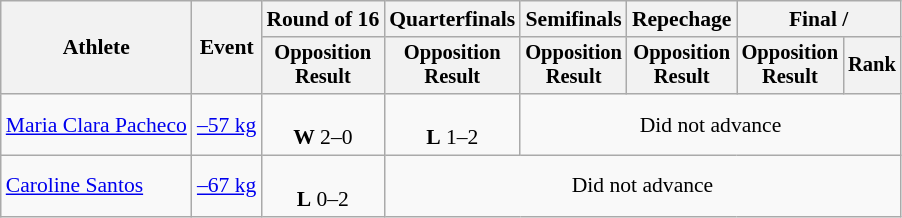<table class=wikitable style=font-size:90%;text-align:center>
<tr>
<th rowspan=2>Athlete</th>
<th rowspan=2>Event</th>
<th>Round of 16</th>
<th>Quarterfinals</th>
<th>Semifinals</th>
<th>Repechage</th>
<th colspan=2>Final / </th>
</tr>
<tr style=font-size:95%>
<th>Opposition<br>Result</th>
<th>Opposition<br>Result</th>
<th>Opposition<br>Result</th>
<th>Opposition<br>Result</th>
<th>Opposition<br>Result</th>
<th>Rank</th>
</tr>
<tr>
<td align=left><a href='#'>Maria Clara Pacheco</a></td>
<td align=left><a href='#'>–57 kg</a></td>
<td><br><strong>W</strong> 2–0</td>
<td><br><strong>L</strong> 1–2</td>
<td colspan=4>Did not advance</td>
</tr>
<tr>
<td align=left><a href='#'>Caroline Santos</a></td>
<td align=left><a href='#'>–67 kg</a></td>
<td><br><strong>L</strong> 0–2</td>
<td colspan=5>Did not advance</td>
</tr>
</table>
